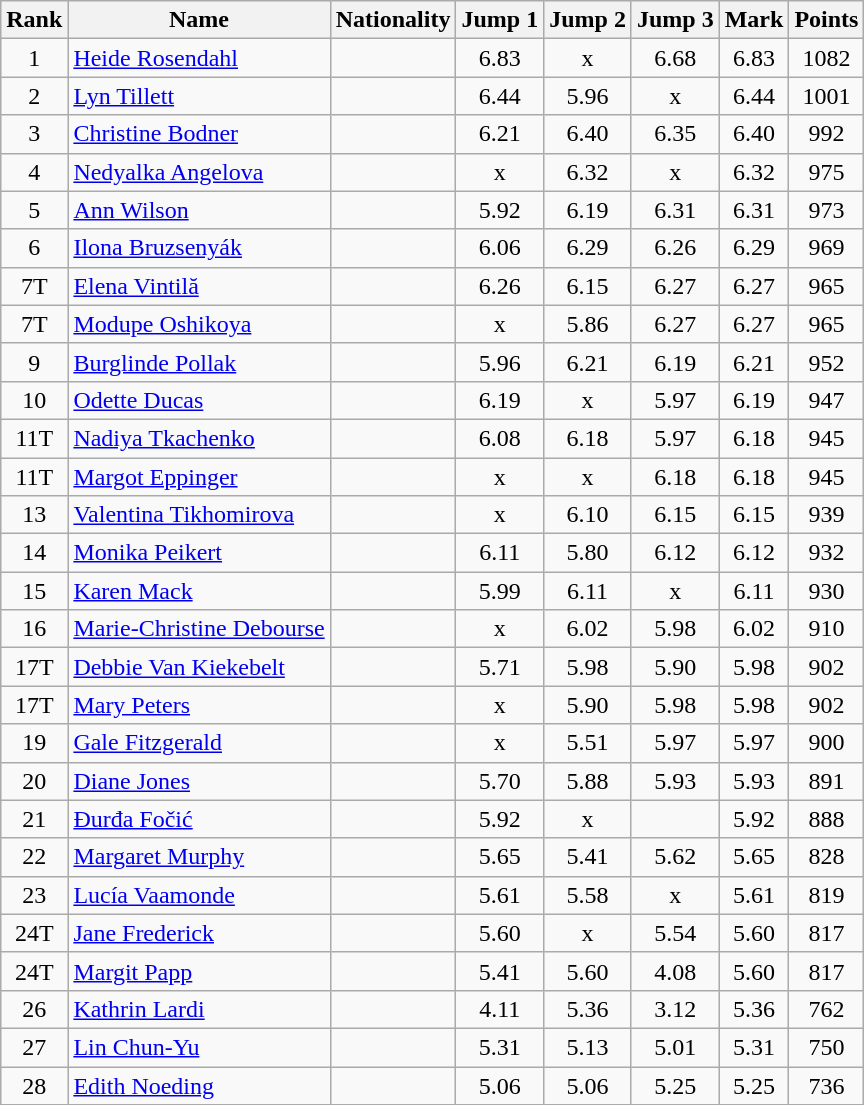<table class="wikitable sortable" style="text-align:center">
<tr>
<th>Rank</th>
<th>Name</th>
<th>Nationality</th>
<th>Jump 1</th>
<th>Jump 2</th>
<th>Jump 3</th>
<th>Mark</th>
<th>Points</th>
</tr>
<tr>
<td>1</td>
<td align=left><a href='#'>Heide Rosendahl</a></td>
<td align=left></td>
<td>6.83</td>
<td>x</td>
<td>6.68</td>
<td>6.83</td>
<td>1082</td>
</tr>
<tr>
<td>2</td>
<td align=left><a href='#'>Lyn Tillett</a></td>
<td align=left></td>
<td>6.44</td>
<td>5.96</td>
<td>x</td>
<td>6.44</td>
<td>1001</td>
</tr>
<tr>
<td>3</td>
<td align=left><a href='#'>Christine Bodner</a></td>
<td align=left></td>
<td>6.21</td>
<td>6.40</td>
<td>6.35</td>
<td>6.40</td>
<td>992</td>
</tr>
<tr>
<td>4</td>
<td align=left><a href='#'>Nedyalka Angelova</a></td>
<td align=left></td>
<td>x</td>
<td>6.32</td>
<td>x</td>
<td>6.32</td>
<td>975</td>
</tr>
<tr>
<td>5</td>
<td align=left><a href='#'>Ann Wilson</a></td>
<td align=left></td>
<td>5.92</td>
<td>6.19</td>
<td>6.31</td>
<td>6.31</td>
<td>973</td>
</tr>
<tr>
<td>6</td>
<td align=left><a href='#'>Ilona Bruzsenyák</a></td>
<td align=left></td>
<td>6.06</td>
<td>6.29</td>
<td>6.26</td>
<td>6.29</td>
<td>969</td>
</tr>
<tr>
<td>7T</td>
<td align=left><a href='#'>Elena Vintilă</a></td>
<td align=left></td>
<td>6.26</td>
<td>6.15</td>
<td>6.27</td>
<td>6.27</td>
<td>965</td>
</tr>
<tr>
<td>7T</td>
<td align=left><a href='#'>Modupe Oshikoya</a></td>
<td align=left></td>
<td>x</td>
<td>5.86</td>
<td>6.27</td>
<td>6.27</td>
<td>965</td>
</tr>
<tr>
<td>9</td>
<td align=left><a href='#'>Burglinde Pollak</a></td>
<td align=left></td>
<td>5.96</td>
<td>6.21</td>
<td>6.19</td>
<td>6.21</td>
<td>952</td>
</tr>
<tr>
<td>10</td>
<td align=left><a href='#'>Odette Ducas</a></td>
<td align=left></td>
<td>6.19</td>
<td>x</td>
<td>5.97</td>
<td>6.19</td>
<td>947</td>
</tr>
<tr>
<td>11T</td>
<td align=left><a href='#'>Nadiya Tkachenko</a></td>
<td align=left></td>
<td>6.08</td>
<td>6.18</td>
<td>5.97</td>
<td>6.18</td>
<td>945</td>
</tr>
<tr>
<td>11T</td>
<td align=left><a href='#'>Margot Eppinger</a></td>
<td align=left></td>
<td>x</td>
<td>x</td>
<td>6.18</td>
<td>6.18</td>
<td>945</td>
</tr>
<tr>
<td>13</td>
<td align=left><a href='#'>Valentina Tikhomirova</a></td>
<td align=left></td>
<td>x</td>
<td>6.10</td>
<td>6.15</td>
<td>6.15</td>
<td>939</td>
</tr>
<tr>
<td>14</td>
<td align=left><a href='#'>Monika Peikert</a></td>
<td align=left></td>
<td>6.11</td>
<td>5.80</td>
<td>6.12</td>
<td>6.12</td>
<td>932</td>
</tr>
<tr>
<td>15</td>
<td align=left><a href='#'>Karen Mack</a></td>
<td align=left></td>
<td>5.99</td>
<td>6.11</td>
<td>x</td>
<td>6.11</td>
<td>930</td>
</tr>
<tr>
<td>16</td>
<td align=left><a href='#'>Marie-Christine Debourse</a></td>
<td align=left></td>
<td>x</td>
<td>6.02</td>
<td>5.98</td>
<td>6.02</td>
<td>910</td>
</tr>
<tr>
<td>17T</td>
<td align=left><a href='#'>Debbie Van Kiekebelt</a></td>
<td align=left></td>
<td>5.71</td>
<td>5.98</td>
<td>5.90</td>
<td>5.98</td>
<td>902</td>
</tr>
<tr>
<td>17T</td>
<td align=left><a href='#'>Mary Peters</a></td>
<td align=left></td>
<td>x</td>
<td>5.90</td>
<td>5.98</td>
<td>5.98</td>
<td>902</td>
</tr>
<tr>
<td>19</td>
<td align=left><a href='#'>Gale Fitzgerald</a></td>
<td align=left></td>
<td>x</td>
<td>5.51</td>
<td>5.97</td>
<td>5.97</td>
<td>900</td>
</tr>
<tr>
<td>20</td>
<td align=left><a href='#'>Diane Jones</a></td>
<td align=left></td>
<td>5.70</td>
<td>5.88</td>
<td>5.93</td>
<td>5.93</td>
<td>891</td>
</tr>
<tr>
<td>21</td>
<td align=left><a href='#'>Đurđa Fočić</a></td>
<td align=left></td>
<td>5.92</td>
<td>x</td>
<td></td>
<td>5.92</td>
<td>888</td>
</tr>
<tr>
<td>22</td>
<td align=left><a href='#'>Margaret Murphy</a></td>
<td align=left></td>
<td>5.65</td>
<td>5.41</td>
<td>5.62</td>
<td>5.65</td>
<td>828</td>
</tr>
<tr>
<td>23</td>
<td align=left><a href='#'>Lucía Vaamonde</a></td>
<td align=left></td>
<td>5.61</td>
<td>5.58</td>
<td>x</td>
<td>5.61</td>
<td>819</td>
</tr>
<tr>
<td>24T</td>
<td align=left><a href='#'>Jane Frederick</a></td>
<td align=left></td>
<td>5.60</td>
<td>x</td>
<td>5.54</td>
<td>5.60</td>
<td>817</td>
</tr>
<tr>
<td>24T</td>
<td align=left><a href='#'>Margit Papp</a></td>
<td align=left></td>
<td>5.41</td>
<td>5.60</td>
<td>4.08</td>
<td>5.60</td>
<td>817</td>
</tr>
<tr>
<td>26</td>
<td align=left><a href='#'>Kathrin Lardi</a></td>
<td align=left></td>
<td>4.11</td>
<td>5.36</td>
<td>3.12</td>
<td>5.36</td>
<td>762</td>
</tr>
<tr>
<td>27</td>
<td align=left><a href='#'>Lin Chun-Yu</a></td>
<td align=left></td>
<td>5.31</td>
<td>5.13</td>
<td>5.01</td>
<td>5.31</td>
<td>750</td>
</tr>
<tr>
<td>28</td>
<td align=left><a href='#'>Edith Noeding</a></td>
<td align=left></td>
<td>5.06</td>
<td>5.06</td>
<td>5.25</td>
<td>5.25</td>
<td>736</td>
</tr>
<tr>
</tr>
</table>
